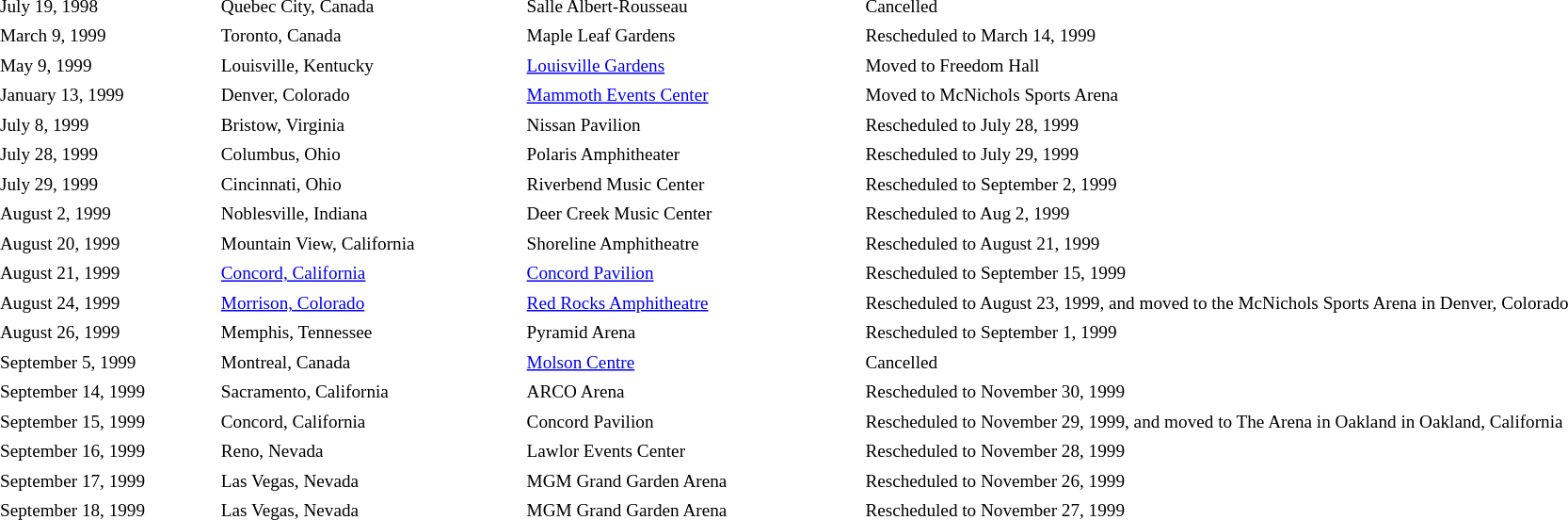<table cellpadding="2" style="border: 0px solid darkgray; font-size:80%">
<tr>
<th style="width:160px;"></th>
<th style="width:225px;"></th>
<th style="width:250px;"></th>
<th style="width:700px;"></th>
</tr>
<tr border="0">
<td>July 19, 1998</td>
<td>Quebec City, Canada</td>
<td>Salle Albert-Rousseau</td>
<td>Cancelled</td>
</tr>
<tr>
<td>March 9, 1999</td>
<td>Toronto, Canada</td>
<td>Maple Leaf Gardens</td>
<td>Rescheduled to March 14, 1999</td>
</tr>
<tr>
<td>May 9, 1999</td>
<td>Louisville, Kentucky</td>
<td><a href='#'>Louisville Gardens</a></td>
<td>Moved to Freedom Hall</td>
</tr>
<tr>
<td>January 13, 1999</td>
<td>Denver, Colorado</td>
<td><a href='#'>Mammoth Events Center</a></td>
<td>Moved to McNichols Sports Arena</td>
</tr>
<tr>
<td>July 8, 1999</td>
<td>Bristow, Virginia</td>
<td>Nissan Pavilion</td>
<td>Rescheduled to July 28, 1999</td>
</tr>
<tr>
<td>July 28, 1999</td>
<td>Columbus, Ohio</td>
<td>Polaris Amphitheater</td>
<td>Rescheduled to July 29, 1999</td>
</tr>
<tr>
<td>July 29, 1999</td>
<td>Cincinnati, Ohio</td>
<td>Riverbend Music Center</td>
<td>Rescheduled to September 2, 1999</td>
</tr>
<tr>
<td>August 2, 1999</td>
<td>Noblesville, Indiana</td>
<td>Deer Creek Music Center</td>
<td>Rescheduled to Aug 2, 1999</td>
</tr>
<tr>
<td>August 20, 1999</td>
<td>Mountain View, California</td>
<td>Shoreline Amphitheatre</td>
<td>Rescheduled to August 21, 1999</td>
</tr>
<tr>
<td>August 21, 1999</td>
<td><a href='#'>Concord, California</a></td>
<td><a href='#'>Concord Pavilion</a></td>
<td>Rescheduled to September 15, 1999</td>
</tr>
<tr>
<td>August 24, 1999</td>
<td><a href='#'>Morrison, Colorado</a></td>
<td><a href='#'>Red Rocks Amphitheatre</a></td>
<td>Rescheduled to August 23, 1999, and moved to the McNichols Sports Arena in Denver, Colorado</td>
</tr>
<tr>
<td>August 26, 1999</td>
<td>Memphis, Tennessee</td>
<td>Pyramid Arena</td>
<td>Rescheduled to September 1, 1999</td>
</tr>
<tr>
<td>September 5, 1999</td>
<td>Montreal, Canada</td>
<td><a href='#'>Molson Centre</a></td>
<td>Cancelled</td>
</tr>
<tr>
<td>September 14, 1999</td>
<td>Sacramento, California</td>
<td>ARCO Arena</td>
<td>Rescheduled to November 30, 1999</td>
</tr>
<tr>
<td>September 15, 1999</td>
<td>Concord, California</td>
<td>Concord Pavilion</td>
<td>Rescheduled to November 29, 1999, and moved to The Arena in Oakland in Oakland, California</td>
</tr>
<tr>
<td>September 16, 1999</td>
<td>Reno, Nevada</td>
<td>Lawlor Events Center</td>
<td>Rescheduled to November 28, 1999</td>
</tr>
<tr>
<td>September 17, 1999</td>
<td>Las Vegas, Nevada</td>
<td>MGM Grand Garden Arena</td>
<td>Rescheduled to November 26, 1999</td>
</tr>
<tr>
<td>September 18, 1999</td>
<td>Las Vegas, Nevada</td>
<td>MGM Grand Garden Arena</td>
<td>Rescheduled to November 27, 1999</td>
</tr>
<tr>
</tr>
</table>
